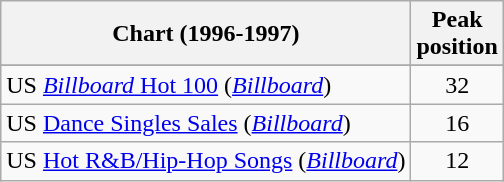<table class="wikitable sortable">
<tr>
<th align="left">Chart (1996-1997)</th>
<th align="center">Peak<br>position</th>
</tr>
<tr>
</tr>
<tr>
</tr>
<tr>
</tr>
<tr>
<td>US <a href='#'><em>Billboard</em> Hot 100</a> (<em><a href='#'>Billboard</a></em>)</td>
<td align="center">32</td>
</tr>
<tr>
<td>US <a href='#'>Dance Singles Sales</a> (<em><a href='#'>Billboard</a></em>)</td>
<td align="center">16</td>
</tr>
<tr>
<td>US <a href='#'>Hot R&B/Hip-Hop Songs</a> (<em><a href='#'>Billboard</a></em>)</td>
<td align="center">12</td>
</tr>
</table>
